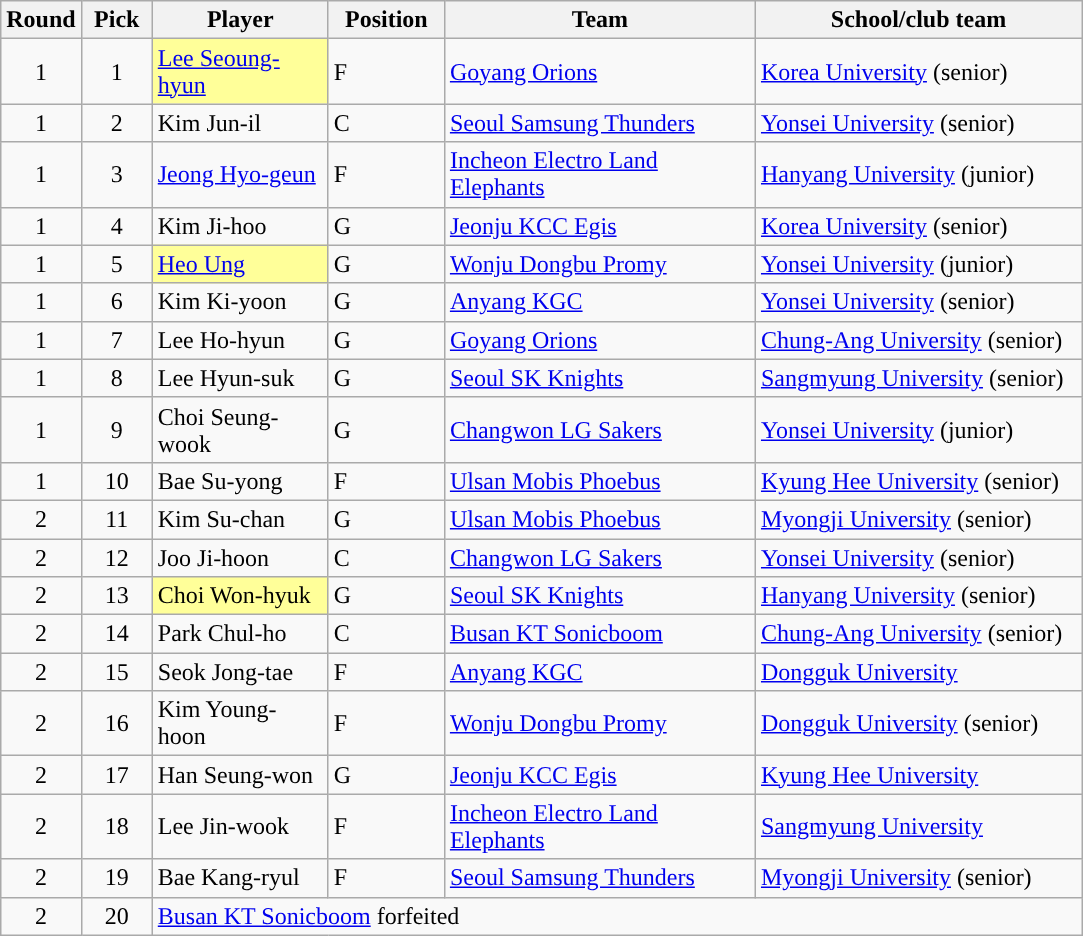<table class="wikitable sortable sortable">
<tr>
<th scope="col" width=40>Round</th>
<th scope="col" width=40>Pick</th>
<th scope="col" width=110>Player</th>
<th scope="col" width=70>Position</th>
<th scope="col" width=200>Team</th>
<th scope="col" width=210>School/club team</th>
</tr>
<tr>
<td align=center>1</td>
<td align=center>1</td>
<td style="background-color:#FFFF99;"><a href='#'>Lee Seoung-hyun</a></td>
<td>F</td>
<td><a href='#'>Goyang Orions</a></td>
<td><a href='#'>Korea University</a> (senior)</td>
</tr>
<tr>
<td align=center>1</td>
<td align=center>2</td>
<td>Kim Jun-il</td>
<td>C</td>
<td><a href='#'>Seoul Samsung Thunders</a></td>
<td><a href='#'>Yonsei University</a> (senior)</td>
</tr>
<tr>
<td align=center>1</td>
<td align=center>3</td>
<td><a href='#'>Jeong Hyo-geun</a></td>
<td>F</td>
<td><a href='#'>Incheon Electro Land Elephants</a></td>
<td><a href='#'>Hanyang University</a> (junior)</td>
</tr>
<tr>
<td align=center>1</td>
<td align=center>4</td>
<td>Kim Ji-hoo</td>
<td>G</td>
<td><a href='#'>Jeonju KCC Egis</a></td>
<td><a href='#'>Korea University</a> (senior)</td>
</tr>
<tr>
<td align=center>1</td>
<td align=center>5</td>
<td style="background-color:#FFFF99;"><a href='#'>Heo Ung</a></td>
<td>G</td>
<td><a href='#'>Wonju Dongbu Promy</a></td>
<td><a href='#'>Yonsei University</a> (junior)</td>
</tr>
<tr>
<td align=center>1</td>
<td align=center>6</td>
<td>Kim Ki-yoon</td>
<td>G</td>
<td><a href='#'>Anyang KGC</a></td>
<td><a href='#'>Yonsei University</a> (senior)</td>
</tr>
<tr>
<td align=center>1</td>
<td align=center>7</td>
<td>Lee Ho-hyun</td>
<td>G</td>
<td><a href='#'>Goyang Orions</a></td>
<td><a href='#'>Chung-Ang University</a> (senior)</td>
</tr>
<tr>
<td align=center>1</td>
<td align=center>8</td>
<td>Lee Hyun-suk</td>
<td>G</td>
<td><a href='#'>Seoul SK Knights</a></td>
<td><a href='#'>Sangmyung University</a> (senior)</td>
</tr>
<tr>
<td align=center>1</td>
<td align=center>9</td>
<td>Choi Seung-wook</td>
<td>G</td>
<td><a href='#'>Changwon LG Sakers</a></td>
<td><a href='#'>Yonsei University</a> (junior)</td>
</tr>
<tr>
<td align=center>1</td>
<td align=center>10</td>
<td>Bae Su-yong</td>
<td>F</td>
<td><a href='#'>Ulsan Mobis Phoebus</a></td>
<td><a href='#'>Kyung Hee University</a> (senior)</td>
</tr>
<tr>
<td align=center>2</td>
<td align=center>11</td>
<td>Kim Su-chan</td>
<td>G</td>
<td><a href='#'>Ulsan Mobis Phoebus</a></td>
<td><a href='#'>Myongji University</a> (senior)</td>
</tr>
<tr>
<td align=center>2</td>
<td align=center>12</td>
<td>Joo Ji-hoon</td>
<td>C</td>
<td><a href='#'>Changwon LG Sakers</a></td>
<td><a href='#'>Yonsei University</a> (senior)</td>
</tr>
<tr>
<td align=center>2</td>
<td align=center>13</td>
<td style="background-color:#FFFF99;">Choi Won-hyuk</td>
<td>G</td>
<td><a href='#'>Seoul SK Knights</a></td>
<td><a href='#'>Hanyang University</a> (senior)</td>
</tr>
<tr>
<td align=center>2</td>
<td align=center>14</td>
<td>Park Chul-ho</td>
<td>C</td>
<td><a href='#'>Busan KT Sonicboom</a></td>
<td><a href='#'>Chung-Ang University</a> (senior)</td>
</tr>
<tr>
<td align=center>2</td>
<td align=center>15</td>
<td>Seok Jong-tae</td>
<td>F</td>
<td><a href='#'>Anyang KGC</a></td>
<td><a href='#'>Dongguk University</a></td>
</tr>
<tr>
<td align=center>2</td>
<td align=center>16</td>
<td>Kim Young-hoon</td>
<td>F</td>
<td><a href='#'>Wonju Dongbu Promy</a></td>
<td><a href='#'>Dongguk University</a> (senior)</td>
</tr>
<tr>
<td align=center>2</td>
<td align=center>17</td>
<td>Han Seung-won</td>
<td>G</td>
<td><a href='#'>Jeonju KCC Egis</a></td>
<td><a href='#'>Kyung Hee University</a></td>
</tr>
<tr>
<td align=center>2</td>
<td align=center>18</td>
<td>Lee Jin-wook</td>
<td>F</td>
<td><a href='#'>Incheon Electro Land Elephants</a></td>
<td><a href='#'>Sangmyung University</a></td>
</tr>
<tr>
<td align=center>2</td>
<td align=center>19</td>
<td>Bae Kang-ryul</td>
<td>F</td>
<td><a href='#'>Seoul Samsung Thunders</a></td>
<td><a href='#'>Myongji University</a> (senior)</td>
</tr>
<tr>
<td align=center>2</td>
<td align=center>20</td>
<td colspan="4"><a href='#'>Busan KT Sonicboom</a> forfeited</td>
</tr>
</table>
